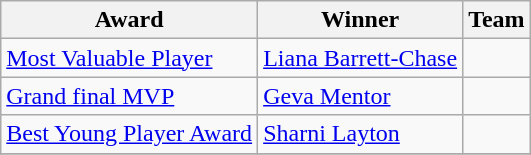<table class="wikitable collapsible">
<tr>
<th>Award</th>
<th>Winner</th>
<th>Team</th>
</tr>
<tr>
<td><a href='#'>Most Valuable Player</a></td>
<td> <a href='#'>Liana Barrett-Chase</a></td>
<td></td>
</tr>
<tr>
<td><a href='#'>Grand final MVP</a></td>
<td> <a href='#'>Geva Mentor</a></td>
<td></td>
</tr>
<tr>
<td><a href='#'>Best Young Player Award</a></td>
<td> <a href='#'>Sharni Layton</a></td>
<td></td>
</tr>
<tr>
</tr>
</table>
